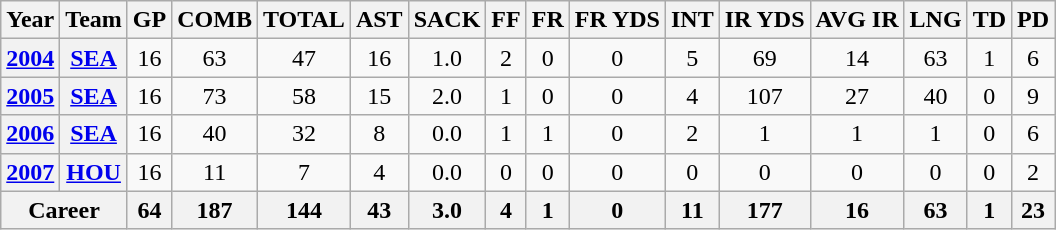<table style="text-align:center;" class="wikitable">
<tr>
<th>Year</th>
<th>Team</th>
<th>GP</th>
<th>COMB</th>
<th>TOTAL</th>
<th>AST</th>
<th>SACK</th>
<th>FF</th>
<th>FR</th>
<th>FR YDS</th>
<th>INT</th>
<th>IR YDS</th>
<th>AVG IR</th>
<th>LNG</th>
<th>TD</th>
<th>PD</th>
</tr>
<tr>
<th><a href='#'>2004</a></th>
<th><a href='#'>SEA</a></th>
<td>16</td>
<td>63</td>
<td>47</td>
<td>16</td>
<td>1.0</td>
<td>2</td>
<td>0</td>
<td>0</td>
<td>5</td>
<td>69</td>
<td>14</td>
<td>63</td>
<td>1</td>
<td>6</td>
</tr>
<tr>
<th><a href='#'>2005</a></th>
<th><a href='#'>SEA</a></th>
<td>16</td>
<td>73</td>
<td>58</td>
<td>15</td>
<td>2.0</td>
<td>1</td>
<td>0</td>
<td>0</td>
<td>4</td>
<td>107</td>
<td>27</td>
<td>40</td>
<td>0</td>
<td>9</td>
</tr>
<tr>
<th><a href='#'>2006</a></th>
<th><a href='#'>SEA</a></th>
<td>16</td>
<td>40</td>
<td>32</td>
<td>8</td>
<td>0.0</td>
<td>1</td>
<td>1</td>
<td>0</td>
<td>2</td>
<td>1</td>
<td>1</td>
<td>1</td>
<td>0</td>
<td>6</td>
</tr>
<tr>
<th><a href='#'>2007</a></th>
<th><a href='#'>HOU</a></th>
<td>16</td>
<td>11</td>
<td>7</td>
<td>4</td>
<td>0.0</td>
<td>0</td>
<td>0</td>
<td>0</td>
<td>0</td>
<td>0</td>
<td>0</td>
<td>0</td>
<td>0</td>
<td>2</td>
</tr>
<tr>
<th colspan="2">Career</th>
<th>64</th>
<th>187</th>
<th>144</th>
<th>43</th>
<th>3.0</th>
<th>4</th>
<th>1</th>
<th>0</th>
<th>11</th>
<th>177</th>
<th>16</th>
<th>63</th>
<th>1</th>
<th>23</th>
</tr>
</table>
